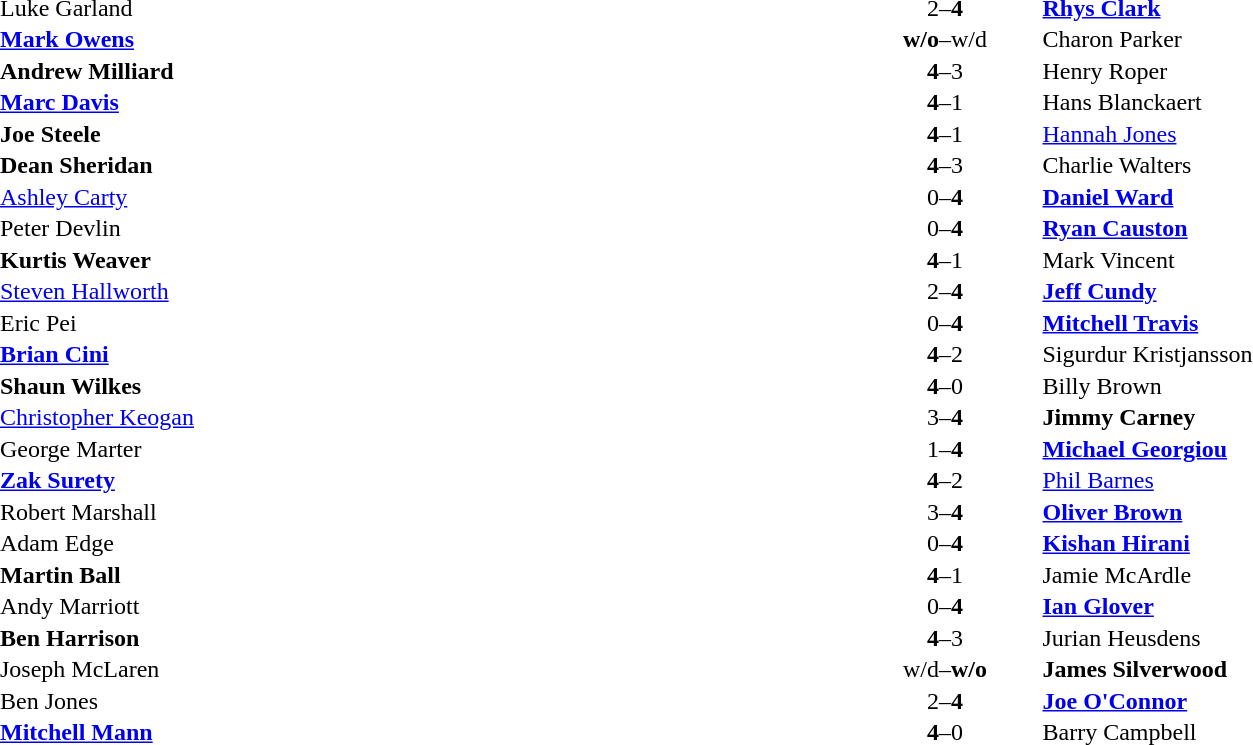<table width="100%" cellspacing="1">
<tr>
<th width=45%></th>
<th width=10%></th>
<th width=45%></th>
</tr>
<tr>
<td> Luke Garland</td>
<td align="center">2–<strong>4</strong></td>
<td> <strong><a href='#'>Rhys Clark</a></strong></td>
</tr>
<tr>
<td> <strong><a href='#'>Mark Owens</a></strong></td>
<td align="center"><strong>w/o</strong>–w/d</td>
<td> Charon Parker</td>
</tr>
<tr>
<td> <strong>Andrew Milliard</strong></td>
<td align="center"><strong>4</strong>–3</td>
<td> Henry Roper</td>
</tr>
<tr>
<td> <strong><a href='#'>Marc Davis</a></strong></td>
<td align="center"><strong>4</strong>–1</td>
<td> Hans Blanckaert</td>
</tr>
<tr>
<td> <strong>Joe Steele</strong></td>
<td align="center"><strong>4</strong>–1</td>
<td> <a href='#'>Hannah Jones</a></td>
</tr>
<tr>
<td> <strong>Dean Sheridan</strong></td>
<td align="center"><strong>4</strong>–3</td>
<td> Charlie Walters</td>
</tr>
<tr>
<td> <a href='#'>Ashley Carty</a></td>
<td align="center">0–<strong>4</strong></td>
<td> <strong><a href='#'>Daniel Ward</a></strong></td>
</tr>
<tr>
<td> Peter Devlin</td>
<td align="center">0–<strong>4</strong></td>
<td> <strong><a href='#'>Ryan Causton</a></strong></td>
</tr>
<tr>
<td> <strong>Kurtis Weaver</strong></td>
<td align="center"><strong>4</strong>–1</td>
<td> Mark Vincent</td>
</tr>
<tr>
<td> <a href='#'>Steven Hallworth</a></td>
<td align="center">2–<strong>4</strong></td>
<td> <strong><a href='#'>Jeff Cundy</a></strong></td>
</tr>
<tr>
<td> Eric Pei</td>
<td align="center">0–<strong>4</strong></td>
<td> <strong><a href='#'>Mitchell Travis</a></strong></td>
</tr>
<tr>
<td> <strong><a href='#'>Brian Cini</a></strong></td>
<td align="center"><strong>4</strong>–2</td>
<td> Sigurdur Kristjansson</td>
</tr>
<tr>
<td> <strong>Shaun Wilkes</strong></td>
<td align="center"><strong>4</strong>–0</td>
<td> Billy Brown</td>
</tr>
<tr>
<td> <a href='#'>Christopher Keogan</a></td>
<td align="center">3–<strong>4</strong></td>
<td> <strong>Jimmy Carney</strong></td>
</tr>
<tr>
<td> George Marter</td>
<td align="center">1–<strong>4</strong></td>
<td> <strong><a href='#'>Michael Georgiou</a></strong></td>
</tr>
<tr>
<td> <strong><a href='#'>Zak Surety</a></strong></td>
<td align="center"><strong>4</strong>–2</td>
<td> <a href='#'>Phil Barnes</a></td>
</tr>
<tr>
<td> Robert Marshall</td>
<td align="center">3–<strong>4</strong></td>
<td> <strong><a href='#'>Oliver Brown</a></strong></td>
</tr>
<tr>
<td> Adam Edge</td>
<td align="center">0–<strong>4</strong></td>
<td> <strong><a href='#'>Kishan Hirani</a></strong></td>
</tr>
<tr>
<td> <strong>Martin Ball</strong></td>
<td align="center"><strong>4</strong>–1</td>
<td> Jamie McArdle</td>
</tr>
<tr>
<td> Andy Marriott</td>
<td align="center">0–<strong>4</strong></td>
<td> <strong><a href='#'>Ian Glover</a></strong></td>
</tr>
<tr>
<td> <strong>Ben Harrison</strong></td>
<td align="center"><strong>4</strong>–3</td>
<td> Jurian Heusdens</td>
</tr>
<tr>
<td> Joseph McLaren</td>
<td align="center">w/d–<strong>w/o</strong></td>
<td> <strong>James Silverwood</strong></td>
</tr>
<tr>
<td> Ben Jones</td>
<td align="center">2–<strong>4</strong></td>
<td> <strong><a href='#'>Joe O'Connor</a></strong></td>
</tr>
<tr>
<td> <strong><a href='#'>Mitchell Mann</a></strong></td>
<td align="center"><strong>4</strong>–0</td>
<td> Barry Campbell</td>
</tr>
</table>
